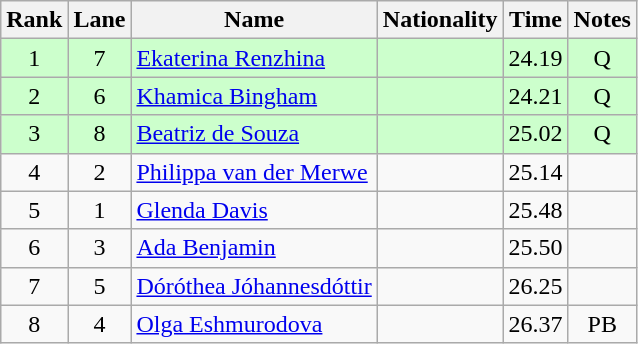<table class="wikitable sortable" style="text-align:center">
<tr>
<th>Rank</th>
<th>Lane</th>
<th>Name</th>
<th>Nationality</th>
<th>Time</th>
<th>Notes</th>
</tr>
<tr bgcolor=ccffcc>
<td>1</td>
<td>7</td>
<td align=left><a href='#'>Ekaterina Renzhina</a></td>
<td align=left></td>
<td>24.19</td>
<td>Q</td>
</tr>
<tr bgcolor=ccffcc>
<td>2</td>
<td>6</td>
<td align=left><a href='#'>Khamica Bingham</a></td>
<td align=left></td>
<td>24.21</td>
<td>Q</td>
</tr>
<tr bgcolor=ccffcc>
<td>3</td>
<td>8</td>
<td align=left><a href='#'>Beatriz de Souza</a></td>
<td align=left></td>
<td>25.02</td>
<td>Q</td>
</tr>
<tr>
<td>4</td>
<td>2</td>
<td align=left><a href='#'>Philippa van der Merwe</a></td>
<td align=left></td>
<td>25.14</td>
<td></td>
</tr>
<tr>
<td>5</td>
<td>1</td>
<td align=left><a href='#'>Glenda Davis</a></td>
<td align=left></td>
<td>25.48</td>
<td></td>
</tr>
<tr>
<td>6</td>
<td>3</td>
<td align=left><a href='#'>Ada Benjamin</a></td>
<td align=left></td>
<td>25.50</td>
<td></td>
</tr>
<tr>
<td>7</td>
<td>5</td>
<td align=left><a href='#'>Dóróthea Jóhannesdóttir</a></td>
<td align=left></td>
<td>26.25</td>
<td></td>
</tr>
<tr>
<td>8</td>
<td>4</td>
<td align=left><a href='#'>Olga Eshmurodova</a></td>
<td align=left></td>
<td>26.37</td>
<td>PB</td>
</tr>
</table>
